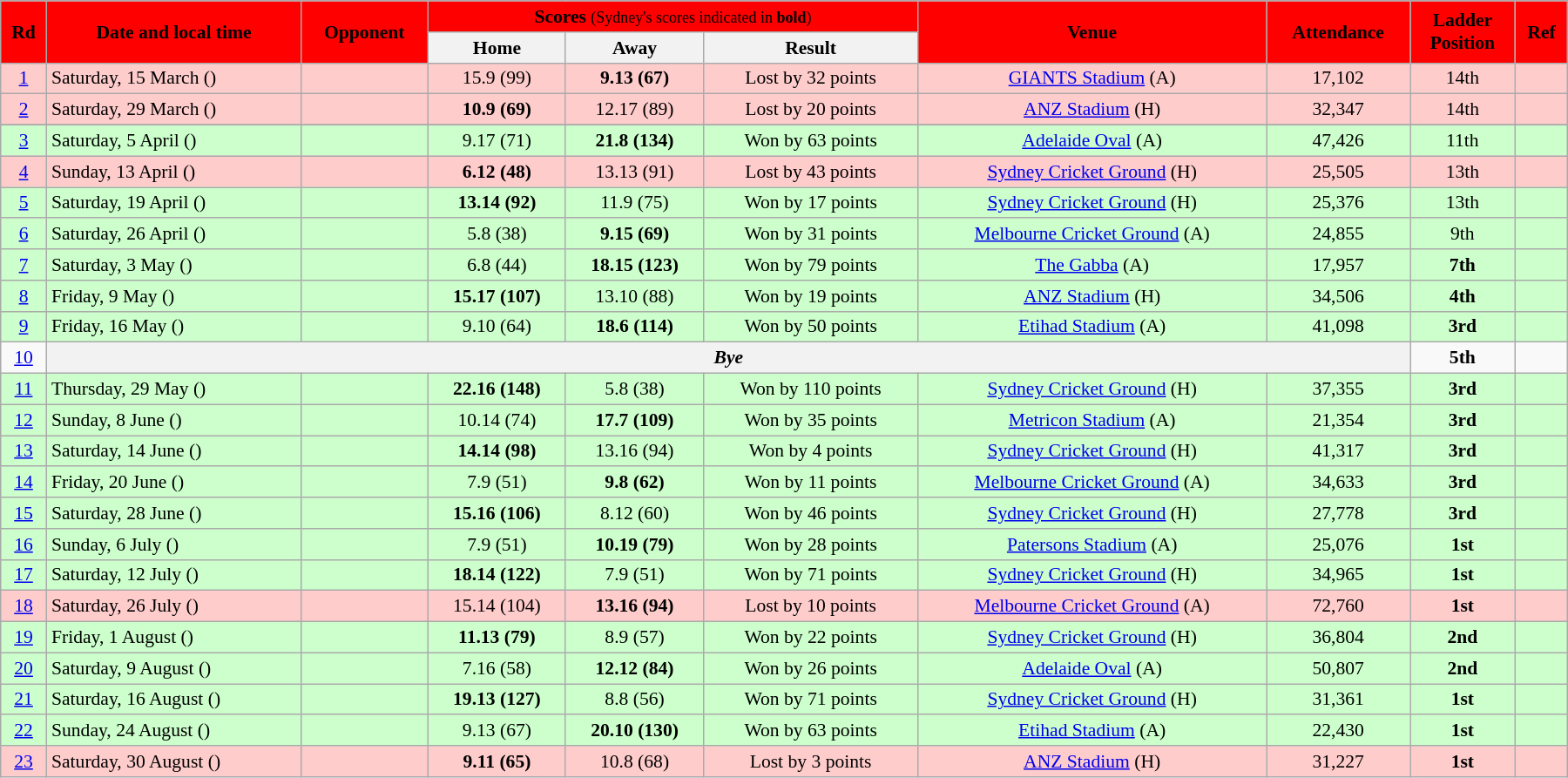<table class="wikitable" style="font-size:90%; text-align:center; width: 95%; margin-left: auto; margin-right: auto;">
<tr style="background:#FF0000;" >
<td rowspan=2><span><strong>Rd</strong> </span></td>
<td rowspan=2><span><strong>Date and local time</strong></span></td>
<td rowspan=2><span><strong>Opponent</strong></span></td>
<td colspan=3><span><strong>Scores</strong> <small>(Sydney's scores indicated in <strong>bold</strong>)</small></span></td>
<td rowspan=2><span><strong>Venue</strong></span></td>
<td rowspan=2><span><strong>Attendance</strong></span></td>
<td rowspan=2><span><strong>Ladder<br>Position</strong></span></td>
<td rowspan=2><span><strong>Ref</strong></span></td>
</tr>
<tr>
<th><span>Home</span></th>
<th><span>Away</span></th>
<th><span>Result</span></th>
</tr>
<tr style="background:#fcc;">
<td><a href='#'>1</a></td>
<td align=left>Saturday, 15 March ()</td>
<td align=left></td>
<td>15.9 (99)</td>
<td><strong>9.13 (67)</strong></td>
<td>Lost by 32 points</td>
<td><a href='#'>GIANTS Stadium</a> (A)</td>
<td>17,102</td>
<td>14th</td>
<td></td>
</tr>
<tr style="background:#fcc;">
<td><a href='#'>2</a></td>
<td align=left>Saturday, 29 March ()</td>
<td align=left></td>
<td><strong>10.9 (69)</strong></td>
<td>12.17 (89)</td>
<td>Lost by 20 points</td>
<td><a href='#'>ANZ Stadium</a> (H)</td>
<td>32,347</td>
<td>14th</td>
<td></td>
</tr>
<tr>
</tr>
<tr style="background:#cfc;">
<td><a href='#'>3</a></td>
<td align=left>Saturday, 5 April ()</td>
<td align=left></td>
<td>9.17 (71)</td>
<td><strong>21.8 (134)</strong></td>
<td>Won by 63 points</td>
<td><a href='#'>Adelaide Oval</a> (A)</td>
<td>47,426</td>
<td>11th</td>
<td></td>
</tr>
<tr style="background:#fcc;">
<td><a href='#'>4</a></td>
<td align=left>Sunday, 13 April ()</td>
<td align=left></td>
<td><strong>6.12 (48)</strong></td>
<td>13.13 (91)</td>
<td>Lost by 43 points</td>
<td><a href='#'>Sydney Cricket Ground</a> (H)</td>
<td>25,505</td>
<td>13th</td>
<td></td>
</tr>
<tr style="background:#cfc;">
<td><a href='#'>5</a></td>
<td align=left>Saturday, 19 April ()</td>
<td align=left></td>
<td><strong>13.14 (92)</strong></td>
<td>11.9 (75)</td>
<td>Won by 17 points</td>
<td><a href='#'>Sydney Cricket Ground</a> (H)</td>
<td>25,376</td>
<td>13th</td>
<td></td>
</tr>
<tr style="background:#cfc;">
<td><a href='#'>6</a></td>
<td align=left>Saturday, 26 April ()</td>
<td align=left></td>
<td>5.8 (38)</td>
<td><strong>9.15 (69)</strong></td>
<td>Won by 31 points</td>
<td><a href='#'>Melbourne Cricket Ground</a> (A)</td>
<td>24,855</td>
<td>9th</td>
<td></td>
</tr>
<tr style="background:#cfc;">
<td><a href='#'>7</a></td>
<td align=left>Saturday, 3 May ()</td>
<td align=left></td>
<td>6.8 (44)</td>
<td><strong>18.15 (123)</strong></td>
<td>Won by 79 points</td>
<td><a href='#'>The Gabba</a> (A)</td>
<td>17,957</td>
<td><strong>7th</strong></td>
<td></td>
</tr>
<tr style="background:#cfc;">
<td><a href='#'>8</a></td>
<td align=left>Friday, 9 May ()</td>
<td align=left></td>
<td><strong>15.17 (107)</strong></td>
<td>13.10 (88)</td>
<td>Won by 19 points</td>
<td><a href='#'>ANZ Stadium</a> (H)</td>
<td>34,506</td>
<td><strong>4th</strong></td>
<td></td>
</tr>
<tr style="background:#cfc;">
<td><a href='#'>9</a></td>
<td align=left>Friday, 16 May ()</td>
<td align=left></td>
<td>9.10 (64)</td>
<td><strong>18.6 (114)</strong></td>
<td>Won by 50 points</td>
<td><a href='#'>Etihad Stadium</a> (A)</td>
<td>41,098</td>
<td><strong>3rd</strong></td>
<td></td>
</tr>
<tr>
<td><a href='#'>10</a></td>
<th colspan=7><span><em>Bye</em></span></th>
<td><strong>5th</strong></td>
</tr>
<tr style="background:#cfc;">
<td><a href='#'>11</a></td>
<td align=left>Thursday, 29 May ()</td>
<td align=left></td>
<td><strong>22.16 (148)</strong></td>
<td>5.8 (38)</td>
<td>Won by 110 points</td>
<td><a href='#'>Sydney Cricket Ground</a> (H)</td>
<td>37,355</td>
<td><strong>3rd</strong></td>
<td></td>
</tr>
<tr style="background:#cfc;">
<td><a href='#'>12</a></td>
<td align=left>Sunday, 8 June ()</td>
<td align=left></td>
<td>10.14 (74)</td>
<td><strong>17.7 (109)</strong></td>
<td>Won by 35 points</td>
<td><a href='#'>Metricon Stadium</a> (A)</td>
<td>21,354</td>
<td><strong>3rd</strong></td>
<td></td>
</tr>
<tr style="background:#cfc;">
<td><a href='#'>13</a></td>
<td align=left>Saturday, 14 June ()</td>
<td align=left></td>
<td><strong>14.14 (98)</strong></td>
<td>13.16 (94)</td>
<td>Won by 4 points</td>
<td><a href='#'>Sydney Cricket Ground</a> (H)</td>
<td>41,317</td>
<td><strong>3rd</strong></td>
<td></td>
</tr>
<tr style="background:#cfc;">
<td><a href='#'>14</a></td>
<td align=left>Friday, 20 June ()</td>
<td align=left></td>
<td>7.9 (51)</td>
<td><strong>9.8 (62)</strong></td>
<td>Won by 11 points</td>
<td><a href='#'>Melbourne Cricket Ground</a> (A)</td>
<td>34,633</td>
<td><strong>3rd</strong></td>
<td></td>
</tr>
<tr style="background:#cfc;">
<td><a href='#'>15</a></td>
<td align=left>Saturday, 28 June ()</td>
<td align=left></td>
<td><strong>15.16 (106)</strong></td>
<td>8.12 (60)</td>
<td>Won by 46 points</td>
<td><a href='#'>Sydney Cricket Ground</a> (H)</td>
<td>27,778</td>
<td><strong>3rd</strong></td>
<td></td>
</tr>
<tr style="background:#cfc;">
<td><a href='#'>16</a></td>
<td align=left>Sunday, 6 July ()</td>
<td align=left></td>
<td>7.9 (51)</td>
<td><strong>10.19 (79)</strong></td>
<td>Won by 28 points</td>
<td><a href='#'>Patersons Stadium</a> (A)</td>
<td>25,076</td>
<td><strong>1st</strong></td>
<td></td>
</tr>
<tr style="background:#cfc;">
<td><a href='#'>17</a></td>
<td align=left>Saturday, 12 July ()</td>
<td align=left></td>
<td><strong>18.14 (122)</strong></td>
<td>7.9 (51)</td>
<td>Won by 71 points</td>
<td><a href='#'>Sydney Cricket Ground</a> (H)</td>
<td>34,965</td>
<td><strong>1st</strong></td>
<td></td>
</tr>
<tr style="background:#fcc;">
<td><a href='#'>18</a></td>
<td align=left>Saturday, 26 July ()</td>
<td align=left></td>
<td>15.14 (104)</td>
<td><strong>13.16 (94)</strong></td>
<td>Lost by 10 points</td>
<td><a href='#'>Melbourne Cricket Ground</a> (A)</td>
<td>72,760</td>
<td><strong>1st</strong></td>
<td></td>
</tr>
<tr style="background:#cfc;">
<td><a href='#'>19</a></td>
<td align=left>Friday, 1 August ()</td>
<td align=left></td>
<td><strong>11.13 (79)</strong></td>
<td>8.9 (57)</td>
<td>Won by 22 points</td>
<td><a href='#'>Sydney Cricket Ground</a> (H)</td>
<td>36,804</td>
<td><strong>2nd</strong></td>
<td></td>
</tr>
<tr style="background:#cfc;">
<td><a href='#'>20</a></td>
<td align=left>Saturday, 9 August ()</td>
<td align=left></td>
<td>7.16 (58)</td>
<td><strong>12.12 (84)</strong></td>
<td>Won by 26 points</td>
<td><a href='#'>Adelaide Oval</a> (A)</td>
<td>50,807</td>
<td><strong>2nd</strong></td>
<td></td>
</tr>
<tr style="background:#cfc;">
<td><a href='#'>21</a></td>
<td align=left>Saturday, 16 August ()</td>
<td align=left></td>
<td><strong>19.13 (127)</strong></td>
<td>8.8 (56)</td>
<td>Won by 71 points</td>
<td><a href='#'>Sydney Cricket Ground</a> (H)</td>
<td>31,361</td>
<td><strong>1st</strong></td>
<td></td>
</tr>
<tr style="background:#cfc;">
<td><a href='#'>22</a></td>
<td align=left>Sunday, 24 August ()</td>
<td align=left></td>
<td>9.13 (67)</td>
<td><strong>20.10 (130)</strong></td>
<td>Won by 63 points</td>
<td><a href='#'>Etihad Stadium</a> (A)</td>
<td>22,430</td>
<td><strong>1st</strong></td>
<td></td>
</tr>
<tr style="background:#fcc;">
<td><a href='#'>23</a></td>
<td align=left>Saturday, 30 August ()</td>
<td align=left></td>
<td><strong>9.11 (65)</strong></td>
<td>10.8 (68)</td>
<td>Lost by 3 points</td>
<td><a href='#'>ANZ Stadium</a> (H)</td>
<td>31,227</td>
<td><strong>1st</strong></td>
<td></td>
</tr>
</table>
